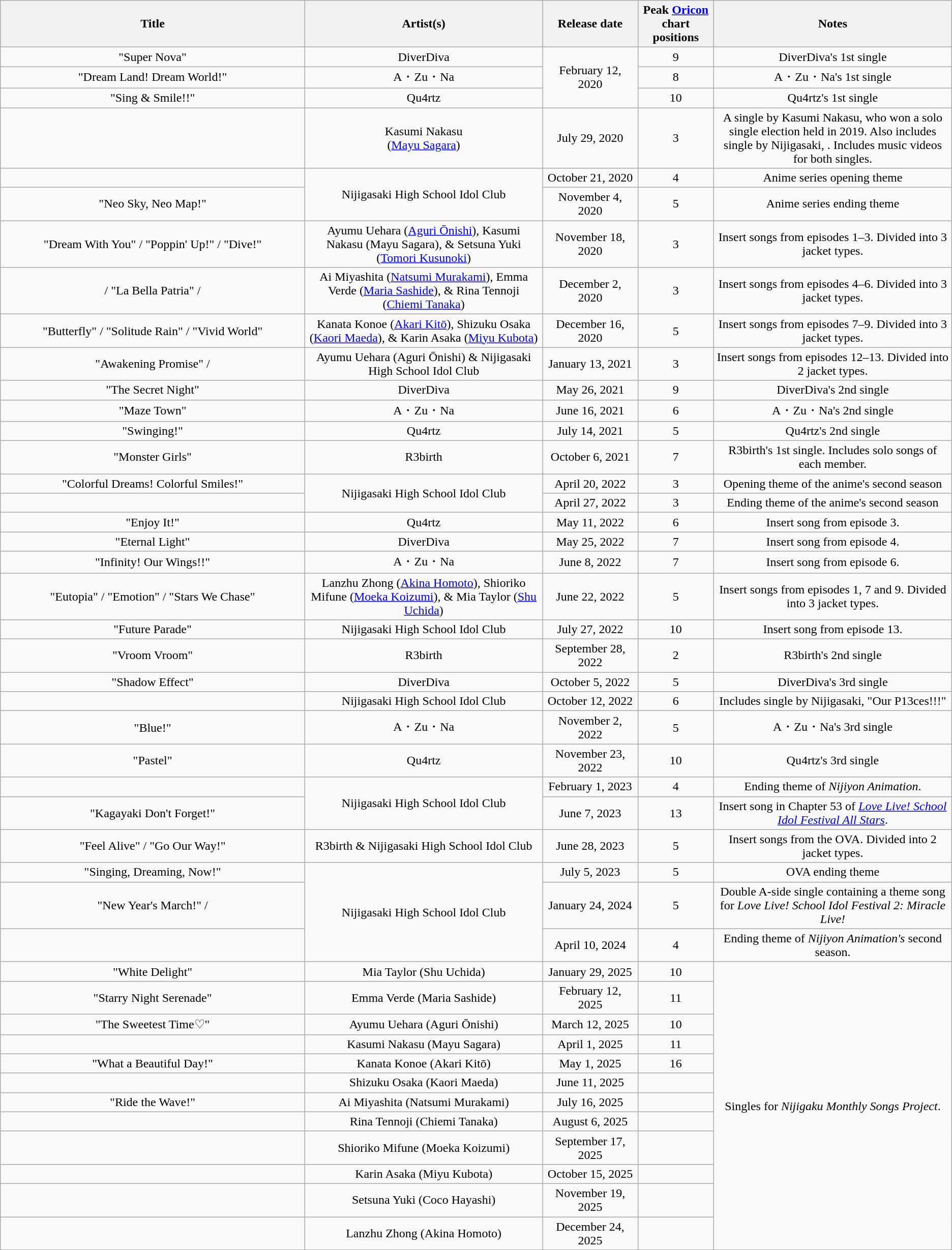<table class="wikitable" style="text-align:center;">
<tr>
<th scope="col" rowspan="1">Title</th>
<th scope="col" rowspan="1" width="25%">Artist(s)</th>
<th scope="col" colspan="1" width="10%">Release date</th>
<th scope="col" rowspan="1" width="8%">Peak <a href='#'>Oricon</a><br>chart positions<br></th>
<th scope="col" rowspan="1" width="25%">Notes</th>
</tr>
<tr>
<td>"Super Nova"</td>
<td>DiverDiva</td>
<td rowspan="3">February 12, 2020</td>
<td>9</td>
<td>DiverDiva's 1st single</td>
</tr>
<tr>
<td>"Dream Land! Dream World!"</td>
<td>A・Zu・Na</td>
<td>8</td>
<td>A・Zu・Na's 1st single</td>
</tr>
<tr>
<td>"Sing & Smile!!"</td>
<td>Qu4rtz</td>
<td>10</td>
<td>Qu4rtz's 1st single</td>
</tr>
<tr>
<td></td>
<td>Kasumi Nakasu<br>(<a href='#'>Mayu Sagara</a>)</td>
<td>July 29, 2020</td>
<td>3</td>
<td>A single by Kasumi Nakasu, who won a solo single election held in 2019. Also includes single by Nijigasaki, . Includes music videos for both singles.</td>
</tr>
<tr>
<td></td>
<td rowspan="2">Nijigasaki High School Idol Club</td>
<td>October 21, 2020</td>
<td>4</td>
<td>Anime series opening theme</td>
</tr>
<tr>
<td>"Neo Sky, Neo Map!"</td>
<td>November 4, 2020</td>
<td>5</td>
<td>Anime series ending theme</td>
</tr>
<tr>
<td>"Dream With You" / "Poppin' Up!" / "Dive!"</td>
<td>Ayumu Uehara (<a href='#'>Aguri Ōnishi</a>), Kasumi Nakasu (Mayu Sagara), & Setsuna Yuki (<a href='#'>Tomori Kusunoki</a>)</td>
<td>November 18, 2020</td>
<td>3</td>
<td>Insert songs from episodes 1–3. Divided into 3 jacket types.</td>
</tr>
<tr>
<td> / "La Bella Patria" / </td>
<td>Ai Miyashita (<a href='#'>Natsumi Murakami</a>), Emma Verde (<a href='#'>Maria Sashide</a>), & Rina Tennoji (<a href='#'>Chiemi Tanaka</a>)</td>
<td>December 2, 2020</td>
<td>3</td>
<td>Insert songs from episodes 4–6. Divided into 3 jacket types.</td>
</tr>
<tr>
<td>"Butterfly" / "Solitude Rain" / "Vivid World"</td>
<td>Kanata Konoe (<a href='#'>Akari Kitō</a>), Shizuku Osaka (<a href='#'>Kaori Maeda</a>), & Karin Asaka (<a href='#'>Miyu Kubota</a>)</td>
<td>December 16, 2020</td>
<td>5</td>
<td>Insert songs from episodes 7–9. Divided into 3 jacket types.</td>
</tr>
<tr>
<td>"Awakening Promise" / </td>
<td>Ayumu Uehara (Aguri Ōnishi) & Nijigasaki High School Idol Club</td>
<td>January 13, 2021</td>
<td>3</td>
<td>Insert songs from episodes 12–13. Divided into 2 jacket types.</td>
</tr>
<tr>
<td>"The Secret Night"</td>
<td>DiverDiva</td>
<td>May 26, 2021</td>
<td>9</td>
<td>DiverDiva's 2nd single</td>
</tr>
<tr>
<td>"Maze Town"</td>
<td>A・Zu・Na</td>
<td>June 16, 2021</td>
<td>6</td>
<td>A・Zu・Na's 2nd single</td>
</tr>
<tr>
<td>"Swinging!"</td>
<td>Qu4rtz</td>
<td>July 14, 2021</td>
<td>5</td>
<td>Qu4rtz's 2nd single</td>
</tr>
<tr>
<td>"Monster Girls"</td>
<td>R3birth</td>
<td>October 6, 2021</td>
<td>7</td>
<td>R3birth's 1st single. Includes solo songs of each member.</td>
</tr>
<tr>
<td>"Colorful Dreams! Colorful Smiles!"</td>
<td rowspan="2">Nijigasaki High School Idol Club</td>
<td>April 20, 2022</td>
<td>3</td>
<td>Opening theme of the anime's second season</td>
</tr>
<tr>
<td></td>
<td>April 27, 2022</td>
<td>3</td>
<td>Ending theme of the anime's second season</td>
</tr>
<tr>
<td>"Enjoy It!"</td>
<td>Qu4rtz</td>
<td>May 11, 2022</td>
<td>6</td>
<td>Insert song from episode 3.</td>
</tr>
<tr>
<td>"Eternal Light"</td>
<td>DiverDiva</td>
<td>May 25, 2022</td>
<td>7</td>
<td>Insert song from episode 4.</td>
</tr>
<tr>
<td>"Infinity! Our Wings!!"</td>
<td>A・Zu・Na</td>
<td>June 8, 2022</td>
<td>7</td>
<td>Insert song from episode 6.</td>
</tr>
<tr>
<td>"Eutopia" / "Emotion" / "Stars We Chase"</td>
<td>Lanzhu Zhong (<a href='#'>Akina Homoto</a>), Shioriko Mifune (<a href='#'>Moeka Koizumi</a>), & Mia Taylor (<a href='#'>Shu Uchida</a>)</td>
<td>June 22, 2022</td>
<td>5</td>
<td>Insert songs from episodes 1, 7 and 9. Divided into 3 jacket types.</td>
</tr>
<tr>
<td>"Future Parade"</td>
<td>Nijigasaki High School Idol Club</td>
<td>July 27, 2022</td>
<td>10</td>
<td>Insert song from episode 13.</td>
</tr>
<tr>
<td>"Vroom Vroom"</td>
<td>R3birth</td>
<td>September 28, 2022</td>
<td>2</td>
<td>R3birth's 2nd single</td>
</tr>
<tr>
<td>"Shadow Effect"</td>
<td>DiverDiva</td>
<td>October 5, 2022</td>
<td>5</td>
<td>DiverDiva's 3rd single</td>
</tr>
<tr>
<td></td>
<td>Nijigasaki High School Idol Club</td>
<td>October 12, 2022</td>
<td>6</td>
<td>Includes single by Nijigasaki, "Our P13ces!!!"</td>
</tr>
<tr>
<td>"Blue!"</td>
<td>A・Zu・Na</td>
<td>November 2, 2022</td>
<td>5</td>
<td>A・Zu・Na's 3rd single</td>
</tr>
<tr>
<td>"Pastel"</td>
<td>Qu4rtz</td>
<td>November 23, 2022</td>
<td>10</td>
<td>Qu4rtz's 3rd single</td>
</tr>
<tr>
<td></td>
<td rowspan="2">Nijigasaki High School Idol Club</td>
<td>February 1, 2023</td>
<td>4</td>
<td>Ending theme of <em>Nijiyon Animation</em>.</td>
</tr>
<tr>
<td>"Kagayaki Don't Forget!"</td>
<td>June 7, 2023</td>
<td>13</td>
<td>Insert song in Chapter 53 of <em><a href='#'>Love Live! School Idol Festival All Stars</a></em>.</td>
</tr>
<tr>
<td>"Feel Alive" / "Go Our Way!"</td>
<td>R3birth & Nijigasaki High School Idol Club</td>
<td>June 28, 2023</td>
<td>5</td>
<td>Insert songs from the OVA. Divided into 2 jacket types.</td>
</tr>
<tr>
<td>"Singing, Dreaming, Now!"</td>
<td rowspan="3">Nijigasaki High School Idol Club</td>
<td>July 5, 2023</td>
<td>5</td>
<td>OVA ending theme</td>
</tr>
<tr>
<td>"New Year's March!" / </td>
<td>January 24, 2024</td>
<td>5</td>
<td>Double A-side single containing a theme song for <em>Love Live! School Idol Festival 2: Miracle Live!</em></td>
</tr>
<tr>
<td></td>
<td>April 10, 2024</td>
<td>4</td>
<td>Ending theme of <em>Nijiyon Animation's</em> second season.</td>
</tr>
<tr>
<td>"White Delight"</td>
<td>Mia Taylor (Shu Uchida)</td>
<td>January 29, 2025</td>
<td>10</td>
<td rowspan=12>Singles for <em>Nijigaku Monthly Songs Project</em>.</td>
</tr>
<tr>
<td>"Starry Night Serenade"</td>
<td>Emma Verde (Maria Sashide)</td>
<td>February 12, 2025</td>
<td>11</td>
</tr>
<tr>
<td>"The Sweetest Time♡"</td>
<td>Ayumu Uehara (Aguri Ōnishi)</td>
<td>March 12, 2025</td>
<td>10</td>
</tr>
<tr>
<td></td>
<td>Kasumi Nakasu (Mayu Sagara)</td>
<td>April 1, 2025</td>
<td>11</td>
</tr>
<tr>
<td>"What a Beautiful Day!"</td>
<td>Kanata Konoe (Akari Kitō)</td>
<td>May 1, 2025</td>
<td>16</td>
</tr>
<tr>
<td></td>
<td>Shizuku Osaka (Kaori Maeda)</td>
<td>June 11, 2025</td>
<td></td>
</tr>
<tr>
<td>"Ride the Wave!"</td>
<td>Ai Miyashita (Natsumi Murakami)</td>
<td>July 16, 2025</td>
<td></td>
</tr>
<tr>
<td></td>
<td>Rina Tennoji (Chiemi Tanaka)</td>
<td>August 6, 2025</td>
<td></td>
</tr>
<tr>
<td></td>
<td>Shioriko Mifune (Moeka Koizumi)</td>
<td>September 17, 2025</td>
<td></td>
</tr>
<tr>
<td></td>
<td>Karin Asaka (Miyu Kubota)</td>
<td>October 15, 2025</td>
<td></td>
</tr>
<tr>
<td></td>
<td>Setsuna Yuki (Coco Hayashi)</td>
<td>November 19, 2025</td>
<td></td>
</tr>
<tr>
<td></td>
<td>Lanzhu Zhong (Akina Homoto)</td>
<td>December 24, 2025</td>
<td></td>
</tr>
</table>
